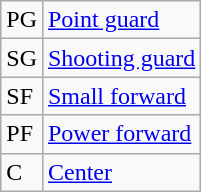<table class="wikitable">
<tr>
<td>PG</td>
<td><a href='#'>Point guard</a></td>
</tr>
<tr>
<td>SG</td>
<td><a href='#'>Shooting guard</a></td>
</tr>
<tr>
<td>SF</td>
<td><a href='#'>Small forward</a></td>
</tr>
<tr>
<td>PF</td>
<td><a href='#'>Power forward</a></td>
</tr>
<tr>
<td>C</td>
<td><a href='#'>Center</a></td>
</tr>
</table>
